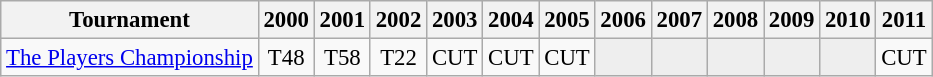<table class="wikitable" style="font-size:95%;text-align:center;">
<tr>
<th>Tournament</th>
<th>2000</th>
<th>2001</th>
<th>2002</th>
<th>2003</th>
<th>2004</th>
<th>2005</th>
<th>2006</th>
<th>2007</th>
<th>2008</th>
<th>2009</th>
<th>2010</th>
<th>2011</th>
</tr>
<tr>
<td align=left><a href='#'>The Players Championship</a></td>
<td>T48</td>
<td>T58</td>
<td>T22</td>
<td>CUT</td>
<td>CUT</td>
<td>CUT</td>
<td style="background:#eeeeee;"></td>
<td style="background:#eeeeee;"></td>
<td style="background:#eeeeee;"></td>
<td style="background:#eeeeee;"></td>
<td style="background:#eeeeee;"></td>
<td>CUT</td>
</tr>
</table>
